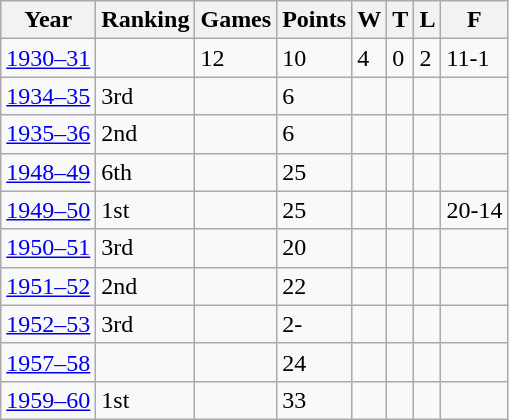<table class="wikitable">
<tr>
<th>Year</th>
<th>Ranking</th>
<th>Games</th>
<th>Points</th>
<th>W</th>
<th>T</th>
<th>L</th>
<th>F</th>
</tr>
<tr>
<td><a href='#'>1930–31</a></td>
<td></td>
<td>12</td>
<td>10</td>
<td>4</td>
<td>0</td>
<td>2</td>
<td>11-1</td>
</tr>
<tr>
<td><a href='#'>1934–35</a></td>
<td>3rd</td>
<td></td>
<td>6</td>
<td></td>
<td></td>
<td></td>
<td></td>
</tr>
<tr>
<td><a href='#'>1935–36</a></td>
<td>2nd</td>
<td></td>
<td>6</td>
<td></td>
<td></td>
<td></td>
<td></td>
</tr>
<tr>
<td><a href='#'>1948–49</a></td>
<td>6th</td>
<td></td>
<td>25</td>
<td></td>
<td></td>
<td></td>
<td></td>
</tr>
<tr>
<td><a href='#'>1949–50</a></td>
<td>1st</td>
<td></td>
<td>25</td>
<td></td>
<td></td>
<td></td>
<td>20-14</td>
</tr>
<tr>
<td><a href='#'>1950–51</a></td>
<td>3rd</td>
<td></td>
<td>20</td>
<td></td>
<td></td>
<td></td>
<td></td>
</tr>
<tr>
<td><a href='#'>1951–52</a></td>
<td>2nd</td>
<td></td>
<td>22</td>
<td></td>
<td></td>
<td></td>
<td></td>
</tr>
<tr>
<td><a href='#'>1952–53</a></td>
<td>3rd</td>
<td></td>
<td>2-</td>
<td></td>
<td></td>
<td></td>
<td></td>
</tr>
<tr>
<td><a href='#'>1957–58</a></td>
<td></td>
<td></td>
<td>24</td>
<td></td>
<td></td>
<td></td>
<td></td>
</tr>
<tr>
<td><a href='#'>1959–60</a></td>
<td>1st</td>
<td></td>
<td>33</td>
<td></td>
<td></td>
<td></td>
<td></td>
</tr>
</table>
